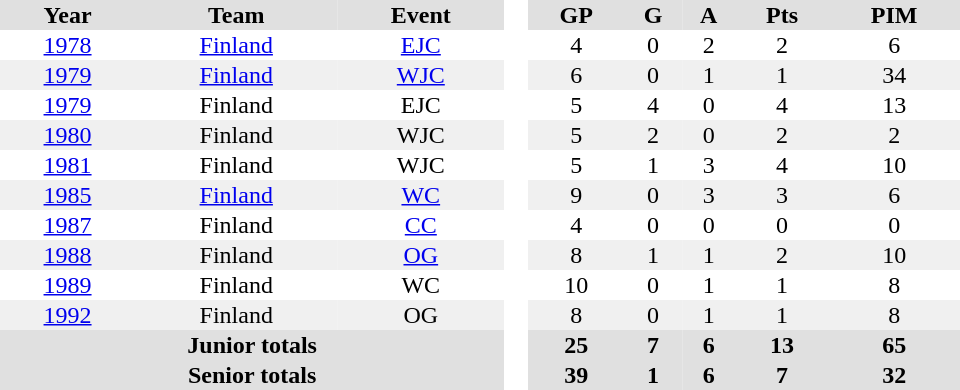<table border="0" cellpadding="1" cellspacing="0" style="text-align:center; width:40em">
<tr ALIGN="center" bgcolor="#e0e0e0">
<th>Year</th>
<th>Team</th>
<th>Event</th>
<th rowspan="99" bgcolor="#ffffff"> </th>
<th>GP</th>
<th>G</th>
<th>A</th>
<th>Pts</th>
<th>PIM</th>
</tr>
<tr>
<td><a href='#'>1978</a></td>
<td><a href='#'>Finland</a></td>
<td><a href='#'>EJC</a></td>
<td>4</td>
<td>0</td>
<td>2</td>
<td>2</td>
<td>6</td>
</tr>
<tr bgcolor="#f0f0f0">
<td><a href='#'>1979</a></td>
<td><a href='#'>Finland</a></td>
<td><a href='#'>WJC</a></td>
<td>6</td>
<td>0</td>
<td>1</td>
<td>1</td>
<td>34</td>
</tr>
<tr>
<td><a href='#'>1979</a></td>
<td>Finland</td>
<td>EJC</td>
<td>5</td>
<td>4</td>
<td>0</td>
<td>4</td>
<td>13</td>
</tr>
<tr bgcolor="#f0f0f0">
<td><a href='#'>1980</a></td>
<td>Finland</td>
<td>WJC</td>
<td>5</td>
<td>2</td>
<td>0</td>
<td>2</td>
<td>2</td>
</tr>
<tr>
<td><a href='#'>1981</a></td>
<td>Finland</td>
<td>WJC</td>
<td>5</td>
<td>1</td>
<td>3</td>
<td>4</td>
<td>10</td>
</tr>
<tr bgcolor="#f0f0f0">
<td><a href='#'>1985</a></td>
<td><a href='#'>Finland</a></td>
<td><a href='#'>WC</a></td>
<td>9</td>
<td>0</td>
<td>3</td>
<td>3</td>
<td>6</td>
</tr>
<tr>
<td><a href='#'>1987</a></td>
<td>Finland</td>
<td><a href='#'>CC</a></td>
<td>4</td>
<td>0</td>
<td>0</td>
<td>0</td>
<td>0</td>
</tr>
<tr bgcolor="#f0f0f0">
<td><a href='#'>1988</a></td>
<td>Finland</td>
<td><a href='#'>OG</a></td>
<td>8</td>
<td>1</td>
<td>1</td>
<td>2</td>
<td>10</td>
</tr>
<tr>
<td><a href='#'>1989</a></td>
<td>Finland</td>
<td>WC</td>
<td>10</td>
<td>0</td>
<td>1</td>
<td>1</td>
<td>8</td>
</tr>
<tr bgcolor="#f0f0f0">
<td><a href='#'>1992</a></td>
<td>Finland</td>
<td>OG</td>
<td>8</td>
<td>0</td>
<td>1</td>
<td>1</td>
<td>8</td>
</tr>
<tr bgcolor="#e0e0e0">
<th colspan=3>Junior totals</th>
<th>25</th>
<th>7</th>
<th>6</th>
<th>13</th>
<th>65</th>
</tr>
<tr bgcolor="#e0e0e0">
<th colspan=3>Senior totals</th>
<th>39</th>
<th>1</th>
<th>6</th>
<th>7</th>
<th>32</th>
</tr>
</table>
